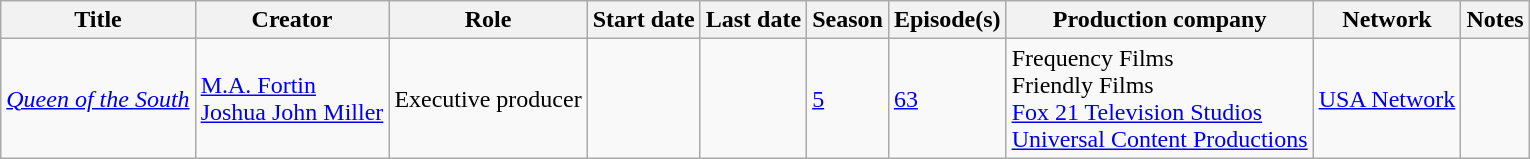<table class="wikitable">
<tr>
<th>Title</th>
<th>Creator</th>
<th>Role</th>
<th>Start date</th>
<th>Last date</th>
<th>Season</th>
<th>Episode(s)</th>
<th>Production company</th>
<th>Network</th>
<th>Notes</th>
</tr>
<tr>
<td><em><a href='#'>Queen of the South</a></em></td>
<td><a href='#'>M.A. Fortin</a><br><a href='#'>Joshua John Miller</a></td>
<td>Executive producer</td>
<td></td>
<td></td>
<td><a href='#'>5</a></td>
<td><a href='#'>63</a></td>
<td>Frequency Films<br>Friendly Films<br><a href='#'>Fox 21 Television Studios</a><br><a href='#'>Universal Content Productions</a></td>
<td><a href='#'>USA Network</a></td>
<td></td>
</tr>
</table>
